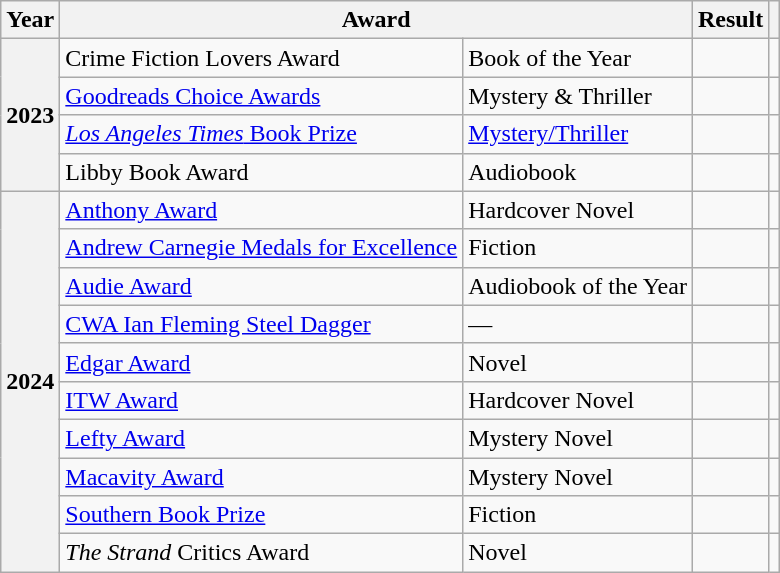<table class="wikitable sortable">
<tr>
<th>Year</th>
<th colspan="2">Award</th>
<th>Result</th>
<th></th>
</tr>
<tr>
<th rowspan="4">2023</th>
<td>Crime Fiction Lovers Award</td>
<td>Book of the Year</td>
<td></td>
<td></td>
</tr>
<tr>
<td><a href='#'>Goodreads Choice Awards</a></td>
<td>Mystery & Thriller</td>
<td></td>
<td></td>
</tr>
<tr>
<td><a href='#'><em>Los Angeles Times</em> Book Prize</a></td>
<td><a href='#'>Mystery/Thriller</a></td>
<td></td>
<td></td>
</tr>
<tr>
<td>Libby Book Award</td>
<td>Audiobook</td>
<td></td>
<td></td>
</tr>
<tr>
<th rowspan="10">2024</th>
<td><a href='#'>Anthony Award</a></td>
<td>Hardcover Novel</td>
<td></td>
<td></td>
</tr>
<tr>
<td><a href='#'>Andrew Carnegie Medals for Excellence</a></td>
<td>Fiction</td>
<td></td>
<td></td>
</tr>
<tr>
<td><a href='#'>Audie Award</a></td>
<td>Audiobook of the Year</td>
<td></td>
<td></td>
</tr>
<tr>
<td><a href='#'>CWA Ian Fleming Steel Dagger</a></td>
<td>—</td>
<td></td>
<td></td>
</tr>
<tr>
<td><a href='#'>Edgar Award</a></td>
<td>Novel</td>
<td></td>
<td></td>
</tr>
<tr>
<td><a href='#'>ITW Award</a></td>
<td>Hardcover Novel</td>
<td></td>
<td></td>
</tr>
<tr>
<td><a href='#'>Lefty Award</a></td>
<td>Mystery Novel</td>
<td></td>
<td></td>
</tr>
<tr>
<td><a href='#'>Macavity Award</a></td>
<td>Mystery Novel</td>
<td></td>
<td></td>
</tr>
<tr>
<td><a href='#'>Southern Book Prize</a></td>
<td>Fiction</td>
<td></td>
<td></td>
</tr>
<tr>
<td><em>The Strand</em> Critics Award</td>
<td>Novel</td>
<td></td>
<td></td>
</tr>
</table>
